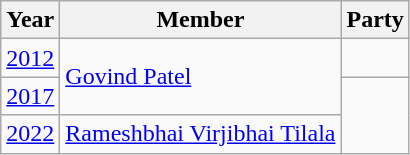<table class="wikitable sortable">
<tr>
<th>Year</th>
<th>Member</th>
<th colspan="2">Party</th>
</tr>
<tr>
<td><a href='#'>2012</a></td>
<td rowspan="2"><a href='#'>Govind Patel</a></td>
<td></td>
</tr>
<tr>
<td><a href='#'>2017</a></td>
</tr>
<tr>
<td><a href='#'>2022</a></td>
<td><a href='#'>Rameshbhai Virjibhai Tilala</a></td>
</tr>
</table>
